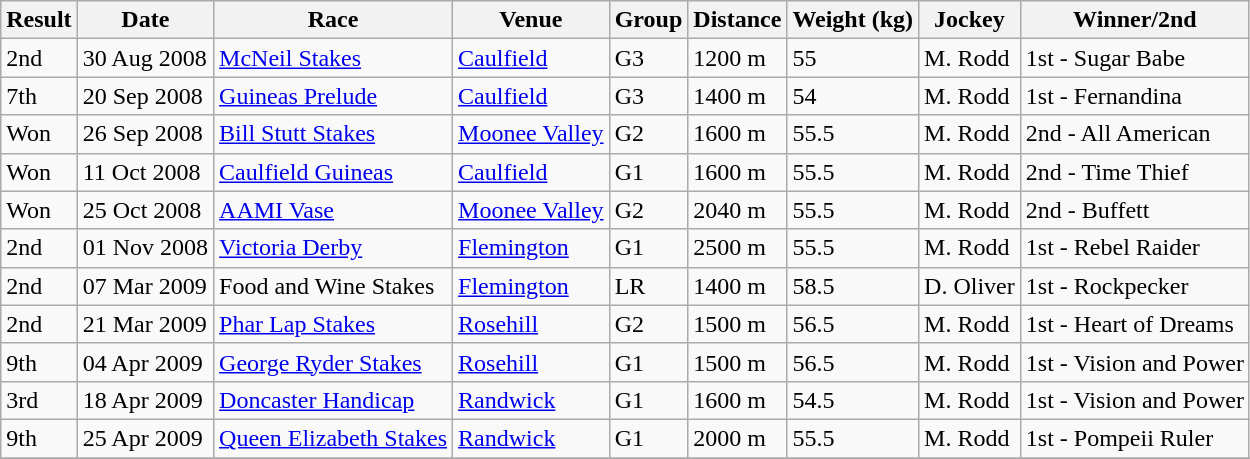<table class="wikitable">
<tr>
<th>Result</th>
<th>Date</th>
<th>Race</th>
<th>Venue</th>
<th>Group</th>
<th>Distance</th>
<th>Weight (kg)</th>
<th>Jockey</th>
<th>Winner/2nd</th>
</tr>
<tr>
<td>2nd</td>
<td>30 Aug 2008</td>
<td><a href='#'>McNeil Stakes</a></td>
<td><a href='#'>Caulfield</a></td>
<td>G3</td>
<td>1200 m</td>
<td>55</td>
<td>M. Rodd</td>
<td>1st - Sugar Babe</td>
</tr>
<tr>
<td>7th</td>
<td>20 Sep 2008</td>
<td><a href='#'>Guineas Prelude</a></td>
<td><a href='#'>Caulfield</a></td>
<td>G3</td>
<td>1400 m</td>
<td>54</td>
<td>M. Rodd</td>
<td>1st - Fernandina</td>
</tr>
<tr>
<td>Won</td>
<td>26 Sep 2008</td>
<td><a href='#'>Bill Stutt Stakes</a></td>
<td><a href='#'>Moonee Valley</a></td>
<td>G2</td>
<td>1600 m</td>
<td>55.5</td>
<td>M. Rodd</td>
<td>2nd - All American</td>
</tr>
<tr>
<td>Won</td>
<td>11 Oct 2008</td>
<td><a href='#'>Caulfield Guineas</a></td>
<td><a href='#'>Caulfield</a></td>
<td>G1</td>
<td>1600 m</td>
<td>55.5</td>
<td>M. Rodd</td>
<td>2nd - Time Thief</td>
</tr>
<tr>
<td>Won</td>
<td>25 Oct 2008</td>
<td><a href='#'>AAMI Vase</a></td>
<td><a href='#'>Moonee Valley</a></td>
<td>G2</td>
<td>2040 m</td>
<td>55.5</td>
<td>M. Rodd</td>
<td>2nd - Buffett</td>
</tr>
<tr>
<td>2nd</td>
<td>01 Nov 2008</td>
<td><a href='#'>Victoria Derby</a></td>
<td><a href='#'>Flemington</a></td>
<td>G1</td>
<td>2500 m</td>
<td>55.5</td>
<td>M. Rodd</td>
<td>1st - Rebel Raider</td>
</tr>
<tr>
<td>2nd</td>
<td>07 Mar 2009</td>
<td>Food and Wine Stakes</td>
<td><a href='#'>Flemington</a></td>
<td>LR</td>
<td>1400 m</td>
<td>58.5</td>
<td>D. Oliver</td>
<td>1st - Rockpecker</td>
</tr>
<tr>
<td>2nd</td>
<td>21 Mar 2009</td>
<td><a href='#'>Phar Lap Stakes</a></td>
<td><a href='#'>Rosehill</a></td>
<td>G2</td>
<td>1500 m</td>
<td>56.5</td>
<td>M. Rodd</td>
<td>1st - Heart of Dreams</td>
</tr>
<tr>
<td>9th</td>
<td>04 Apr 2009</td>
<td><a href='#'>George Ryder Stakes</a></td>
<td><a href='#'>Rosehill</a></td>
<td>G1</td>
<td>1500 m</td>
<td>56.5</td>
<td>M. Rodd</td>
<td>1st - Vision and Power</td>
</tr>
<tr>
<td>3rd</td>
<td>18 Apr 2009</td>
<td><a href='#'>Doncaster Handicap</a></td>
<td><a href='#'>Randwick</a></td>
<td>G1</td>
<td>1600 m</td>
<td>54.5</td>
<td>M. Rodd</td>
<td>1st - Vision and Power</td>
</tr>
<tr>
<td>9th</td>
<td>25 Apr 2009</td>
<td><a href='#'>Queen Elizabeth Stakes</a></td>
<td><a href='#'>Randwick</a></td>
<td>G1</td>
<td>2000 m</td>
<td>55.5</td>
<td>M. Rodd</td>
<td>1st - Pompeii Ruler</td>
</tr>
<tr>
</tr>
</table>
